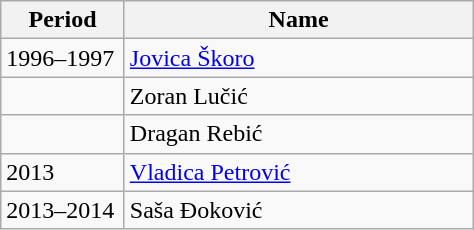<table class="wikitable">
<tr>
<th width="75">Period</th>
<th width="225">Name</th>
</tr>
<tr>
<td>1996–1997</td>
<td> <a href='#'>Jovica Škoro</a></td>
</tr>
<tr>
<td></td>
<td> Zoran Lučić</td>
</tr>
<tr>
<td></td>
<td> Dragan Rebić</td>
</tr>
<tr>
<td>2013</td>
<td> <a href='#'>Vladica Petrović</a></td>
</tr>
<tr>
<td>2013–2014</td>
<td> Saša Đoković</td>
</tr>
</table>
